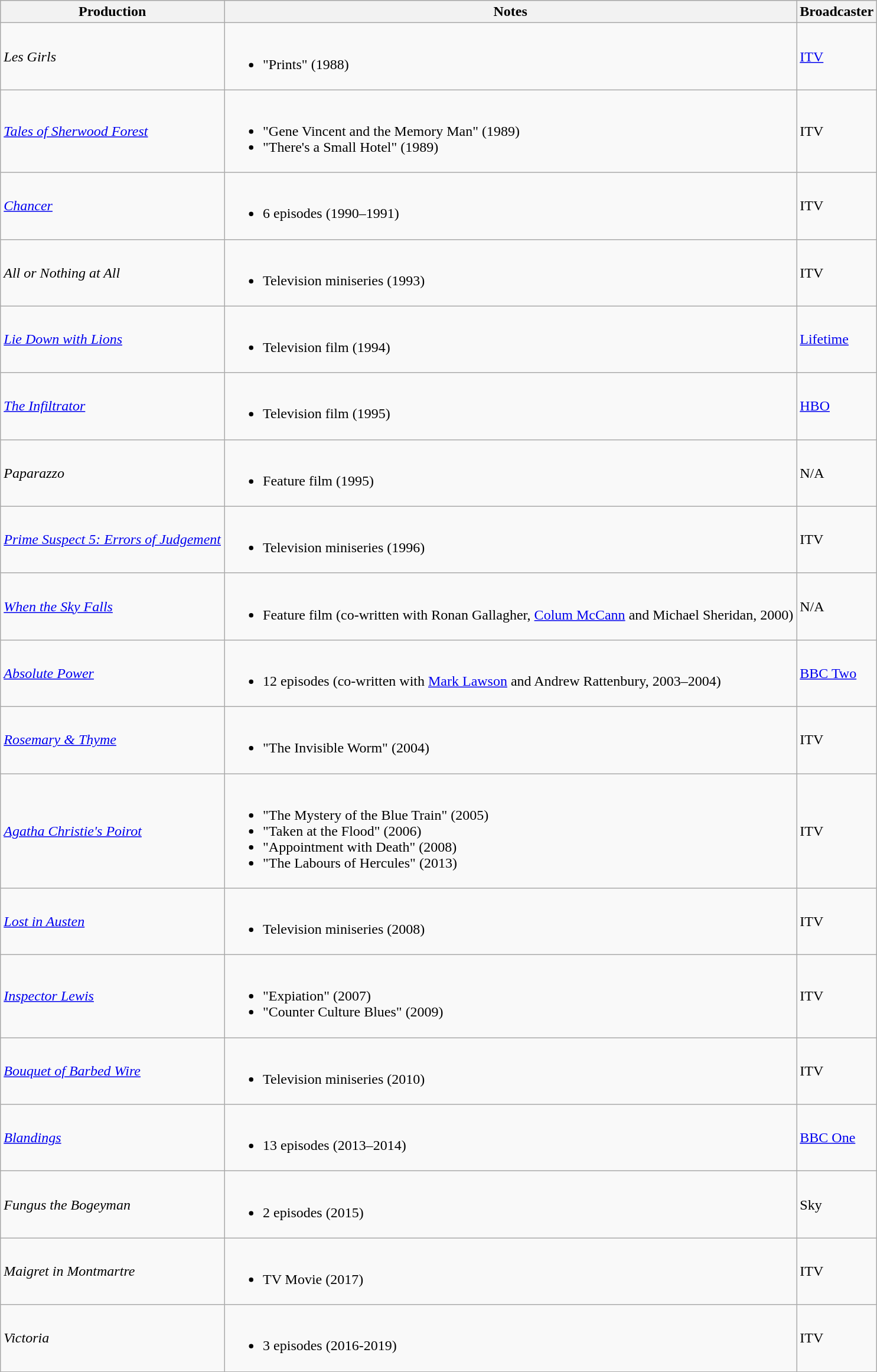<table class="wikitable">
<tr style="background:#ccc; text-align:center;">
<th>Production</th>
<th>Notes</th>
<th>Broadcaster</th>
</tr>
<tr>
<td><em>Les Girls</em></td>
<td><br><ul><li>"Prints" (1988)</li></ul></td>
<td><a href='#'>ITV</a></td>
</tr>
<tr>
<td><em><a href='#'>Tales of Sherwood Forest</a></em></td>
<td><br><ul><li>"Gene Vincent and the Memory Man" (1989)</li><li>"There's a Small Hotel" (1989)</li></ul></td>
<td>ITV</td>
</tr>
<tr>
<td><em><a href='#'>Chancer</a></em></td>
<td><br><ul><li>6 episodes  (1990–1991)</li></ul></td>
<td>ITV</td>
</tr>
<tr>
<td><em>All or Nothing at All</em></td>
<td><br><ul><li>Television miniseries (1993)</li></ul></td>
<td>ITV</td>
</tr>
<tr>
<td><em><a href='#'>Lie Down with Lions</a></em></td>
<td><br><ul><li>Television film (1994)</li></ul></td>
<td><a href='#'>Lifetime</a></td>
</tr>
<tr>
<td><em><a href='#'>The Infiltrator</a></em></td>
<td><br><ul><li>Television film (1995)</li></ul></td>
<td><a href='#'>HBO</a></td>
</tr>
<tr>
<td><em>Paparazzo</em></td>
<td><br><ul><li>Feature film (1995)</li></ul></td>
<td>N/A</td>
</tr>
<tr>
<td><em><a href='#'>Prime Suspect 5: Errors of Judgement</a></em></td>
<td><br><ul><li>Television miniseries (1996)</li></ul></td>
<td>ITV</td>
</tr>
<tr>
<td><em><a href='#'>When the Sky Falls</a></em></td>
<td><br><ul><li>Feature film (co-written with Ronan Gallagher, <a href='#'>Colum McCann</a> and Michael Sheridan, 2000)</li></ul></td>
<td>N/A</td>
</tr>
<tr>
<td><em><a href='#'>Absolute Power</a></em></td>
<td><br><ul><li>12 episodes (co-written with <a href='#'>Mark Lawson</a> and Andrew Rattenbury, 2003–2004)</li></ul></td>
<td><a href='#'>BBC Two</a></td>
</tr>
<tr>
<td><em><a href='#'>Rosemary & Thyme</a></em></td>
<td><br><ul><li>"The Invisible Worm" (2004)</li></ul></td>
<td>ITV</td>
</tr>
<tr>
<td><em><a href='#'>Agatha Christie's Poirot</a></em></td>
<td><br><ul><li>"The Mystery of the Blue Train" (2005)</li><li>"Taken at the Flood" (2006)</li><li>"Appointment with Death" (2008)</li><li>"The Labours of Hercules" (2013)</li></ul></td>
<td>ITV</td>
</tr>
<tr>
<td><em><a href='#'>Lost in Austen</a></em></td>
<td><br><ul><li>Television miniseries (2008)</li></ul></td>
<td>ITV</td>
</tr>
<tr>
<td><em><a href='#'>Inspector Lewis</a></em></td>
<td><br><ul><li>"Expiation" (2007)</li><li>"Counter Culture Blues" (2009)</li></ul></td>
<td>ITV</td>
</tr>
<tr>
<td><em><a href='#'>Bouquet of Barbed Wire</a></em></td>
<td><br><ul><li>Television miniseries (2010)</li></ul></td>
<td>ITV</td>
</tr>
<tr>
<td><em><a href='#'>Blandings</a></em></td>
<td><br><ul><li>13 episodes (2013–2014)</li></ul></td>
<td><a href='#'>BBC One</a></td>
</tr>
<tr>
<td><em>Fungus the Bogeyman</em></td>
<td><br><ul><li>2 episodes (2015)</li></ul></td>
<td>Sky</td>
</tr>
<tr>
<td><em>Maigret in Montmartre</em></td>
<td><br><ul><li>TV Movie (2017)</li></ul></td>
<td>ITV</td>
</tr>
<tr>
<td><em>Victoria</em></td>
<td><br><ul><li>3 episodes (2016-2019)</li></ul></td>
<td>ITV</td>
</tr>
</table>
